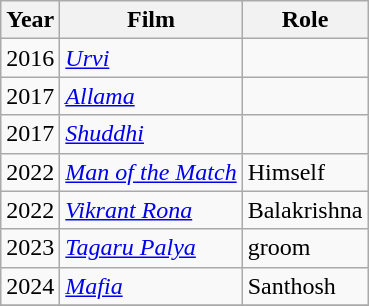<table class="wikitable sortable">
<tr>
<th>Year</th>
<th>Film</th>
<th>Role</th>
</tr>
<tr>
<td>2016</td>
<td><a href='#'><em>Urvi</em></a></td>
<td></td>
</tr>
<tr>
<td>2017</td>
<td><a href='#'><em>Allama</em></a></td>
<td></td>
</tr>
<tr>
<td>2017</td>
<td><a href='#'><em>Shuddhi</em></a></td>
<td></td>
</tr>
<tr>
<td>2022</td>
<td><em><a href='#'>Man of the Match</a></em></td>
<td>Himself</td>
</tr>
<tr>
<td>2022</td>
<td><em><a href='#'>Vikrant Rona</a></em></td>
<td>Balakrishna</td>
</tr>
<tr>
<td>2023</td>
<td><em><a href='#'>Tagaru Palya</a></em></td>
<td>groom</td>
</tr>
<tr>
<td>2024</td>
<td><em><a href='#'>Mafia</a></em></td>
<td>Santhosh</td>
</tr>
<tr>
</tr>
</table>
